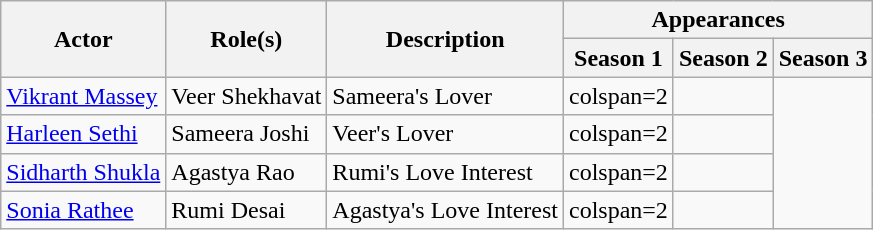<table class="wikitable">
<tr>
<th rowspan="2">Actor</th>
<th rowspan="2">Role(s)</th>
<th rowspan="2">Description</th>
<th colspan="3">Appearances</th>
</tr>
<tr>
<th>Season 1</th>
<th>Season 2</th>
<th>Season 3</th>
</tr>
<tr>
<td><a href='#'>Vikrant Massey</a></td>
<td>Veer Shekhavat</td>
<td>Sameera's Lover</td>
<td>colspan=2 </td>
<td></td>
</tr>
<tr>
<td><a href='#'>Harleen Sethi</a></td>
<td>Sameera Joshi</td>
<td>Veer's Lover</td>
<td>colspan=2 </td>
<td></td>
</tr>
<tr>
<td><a href='#'>Sidharth Shukla</a></td>
<td>Agastya Rao</td>
<td>Rumi's Love Interest</td>
<td>colspan=2 </td>
<td></td>
</tr>
<tr>
<td><a href='#'>Sonia Rathee</a></td>
<td>Rumi Desai</td>
<td>Agastya's Love Interest</td>
<td>colspan=2 </td>
<td></td>
</tr>
</table>
